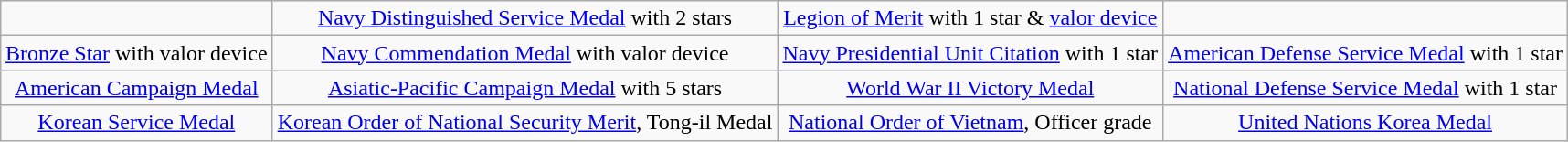<table class="wikitable" style="margin:1em auto; text-align:center;">
<tr>
<td></td>
<td><a href='#'>Navy Distinguished Service Medal</a> with 2 stars</td>
<td><a href='#'>Legion of Merit</a> with 1 star & <a href='#'>valor device</a></td>
<td></td>
</tr>
<tr>
<td><a href='#'>Bronze Star</a> with valor device</td>
<td><a href='#'>Navy Commendation Medal</a> with valor device</td>
<td><a href='#'>Navy Presidential Unit Citation</a> with 1 star</td>
<td><a href='#'>American Defense Service Medal</a> with 1 star</td>
</tr>
<tr>
<td><a href='#'>American Campaign Medal</a></td>
<td><a href='#'>Asiatic-Pacific Campaign Medal</a> with 5 stars</td>
<td><a href='#'>World War II Victory Medal</a></td>
<td><a href='#'>National Defense Service Medal</a> with 1 star</td>
</tr>
<tr>
<td><a href='#'>Korean Service Medal</a></td>
<td><a href='#'>Korean Order of National Security Merit</a>, Tong-il Medal</td>
<td><a href='#'>National Order of Vietnam</a>, Officer grade</td>
<td><a href='#'>United Nations Korea Medal</a></td>
</tr>
</table>
